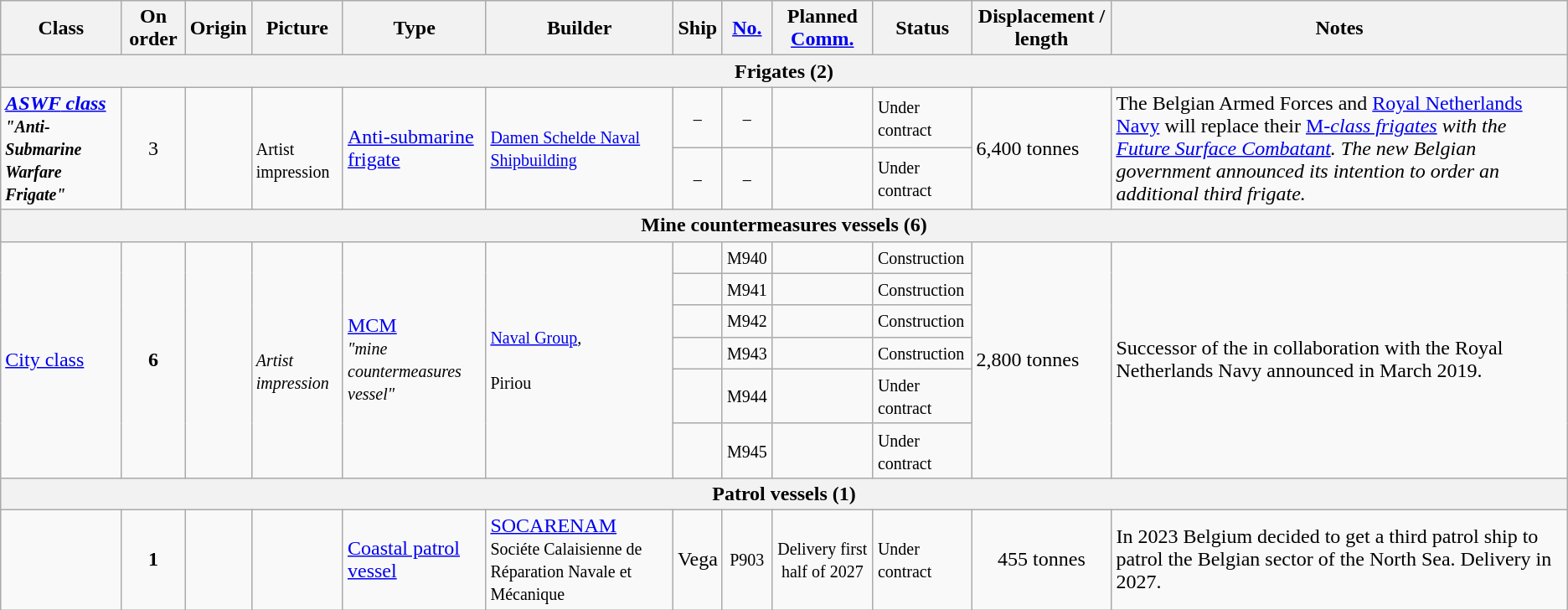<table class="wikitable">
<tr>
<th>Class</th>
<th>On order</th>
<th>Origin</th>
<th>Picture</th>
<th>Type</th>
<th>Builder</th>
<th>Ship</th>
<th><a href='#'>No.</a></th>
<th>Planned <a href='#'>Comm.</a></th>
<th>Status</th>
<th>Displacement / length</th>
<th>Notes</th>
</tr>
<tr>
<th colspan="12">Frigates (2)</th>
</tr>
<tr>
<td rowspan="2"><a href='#'><strong><em>ASWF<em> class<strong></a><br><small>"A</em>nti-Submarine Warfare Frigate"<em></small></td>
<td rowspan="2" style="text-align: center;"></strong>3<strong></td>
<td rowspan="2"><br> <small></small></td>
<td rowspan="2"><br><small></em>Artist impression<em></small></td>
<td rowspan="2"><a href='#'>Anti-submarine frigate</a></td>
<td rowspan="2"><a href='#'><small>Damen Schelde Naval Shipbuilding</small></a></td>
<td style="text-align: center;"><small>–</small></td>
<td style="text-align: center;"><small>–</small></td>
<td><small></small></td>
<td><small>Under contract</small></td>
<td rowspan="2">6,400 tonnes</td>
<td rowspan="2">The Belgian Armed Forces  and <a href='#'>Royal Netherlands Navy</a> will replace their <a href='#'></em>M<em>-class frigates</a> with the <a href='#'>Future Surface Combatant</a>. The new Belgian government announced its intention to order an additional third frigate.</td>
</tr>
<tr>
<td style="text-align: center;"><small>–</small></td>
<td style="text-align: center;"><small>–</small></td>
<td><small></small></td>
<td><small>Under contract</small></td>
</tr>
<tr>
<th colspan="12">Mine countermeasures vessels (6)</th>
</tr>
<tr>
<td rowspan="6"><a href='#'></em></strong>City</em> class</strong></a></td>
<td rowspan="6" style="text-align: center;"><strong>6</strong></td>
<td rowspan="6"></td>
<td rowspan="6"><br><small><em>Artist impression</em></small></td>
<td rowspan="6"><a href='#'>MCM</a><br><small><em>"mine countermeasures vessel"</em></small></td>
<td rowspan="6"><small><a href='#'>Naval Group</a>,</small><br><small></small><br><small>Piriou</small></td>
<td><small></small></td>
<td><small>M940</small></td>
<td><small> </small></td>
<td><small>Construction</small></td>
<td rowspan="6">2,800 tonnes</td>
<td rowspan="6">Successor of the  in collaboration with the Royal Netherlands Navy announced in March 2019.</td>
</tr>
<tr>
<td><small></small></td>
<td><small>M941</small></td>
<td><small> </small></td>
<td><small>Construction</small></td>
</tr>
<tr>
<td><small></small></td>
<td><small>M942</small></td>
<td><small> </small></td>
<td><small>Construction</small></td>
</tr>
<tr>
<td><small></small></td>
<td><small>M943</small></td>
<td><small> </small></td>
<td><small>Construction</small></td>
</tr>
<tr>
<td><small></small></td>
<td><small>M944</small></td>
<td><small> </small></td>
<td><small>Under contract</small></td>
</tr>
<tr>
<td><small></small></td>
<td><small>M945</small></td>
<td><small> </small></td>
<td><small>Under contract</small></td>
</tr>
<tr>
<th colspan="12">Patrol vessels (1)</th>
</tr>
<tr>
<td><strong></strong></td>
<td style="text-align: center;"><strong>1</strong></td>
<td></td>
<td style="text-align: center;"></td>
<td><a href='#'>Coastal patrol vessel</a></td>
<td><a href='#'>SOCARENAM</a><br><small>Sociéte Calaisienne de Réparation Navale et Mécanique</small></td>
<td style="text-align: center;">Vega</td>
<td style="text-align: center;"><small>P903</small></td>
<td style="text-align: center;"><small>Delivery first half of 2027</small></td>
<td><small>Under contract</small></td>
<td style="text-align: center;">455 tonnes</td>
<td>In 2023 Belgium decided to get a third patrol ship to patrol the Belgian sector of the North Sea. Delivery in 2027.</td>
</tr>
</table>
